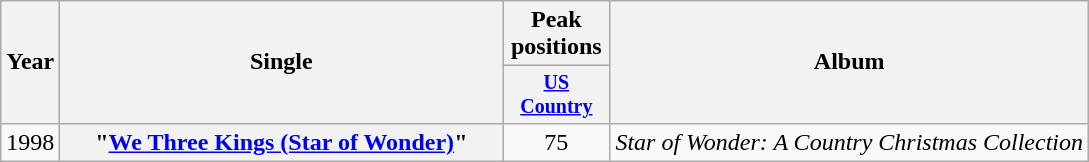<table class="wikitable plainrowheaders" style="text-align:center;">
<tr>
<th rowspan="2">Year</th>
<th rowspan="2" style="width:18em;">Single</th>
<th>Peak positions</th>
<th rowspan="2">Album</th>
</tr>
<tr style="font-size:smaller;">
<th width="65"><a href='#'>US Country</a><br></th>
</tr>
<tr>
<td>1998</td>
<th scope="row">"<a href='#'>We Three Kings (Star of Wonder)</a>"</th>
<td>75</td>
<td align="left"><em>Star of Wonder: A Country Christmas Collection</em></td>
</tr>
</table>
